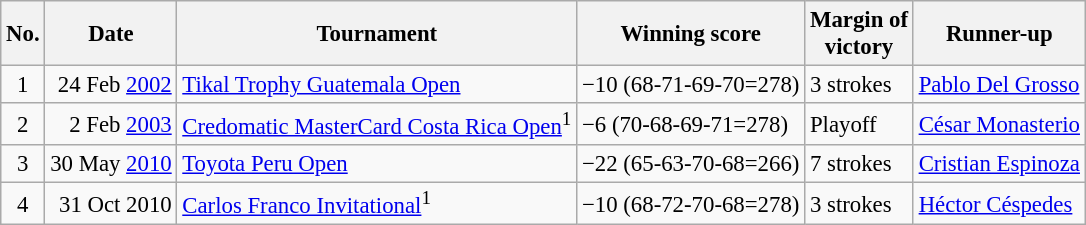<table class="wikitable" style="font-size:95%;">
<tr>
<th>No.</th>
<th>Date</th>
<th>Tournament</th>
<th>Winning score</th>
<th>Margin of<br>victory</th>
<th>Runner-up</th>
</tr>
<tr>
<td align=center>1</td>
<td align=right>24 Feb <a href='#'>2002</a></td>
<td><a href='#'>Tikal Trophy Guatemala Open</a></td>
<td>−10 (68-71-69-70=278)</td>
<td>3 strokes</td>
<td> <a href='#'>Pablo Del Grosso</a></td>
</tr>
<tr>
<td align=center>2</td>
<td align=right>2 Feb <a href='#'>2003</a></td>
<td><a href='#'>Credomatic MasterCard Costa Rica Open</a><sup>1</sup></td>
<td>−6 (70-68-69-71=278)</td>
<td>Playoff</td>
<td> <a href='#'>César Monasterio</a></td>
</tr>
<tr>
<td align=center>3</td>
<td align=right>30 May <a href='#'>2010</a></td>
<td><a href='#'>Toyota Peru Open</a></td>
<td>−22 (65-63-70-68=266)</td>
<td>7 strokes</td>
<td> <a href='#'>Cristian Espinoza</a></td>
</tr>
<tr>
<td align=center>4</td>
<td align=right>31 Oct 2010</td>
<td><a href='#'>Carlos Franco Invitational</a><sup>1</sup></td>
<td>−10 (68-72-70-68=278)</td>
<td>3 strokes</td>
<td> <a href='#'>Héctor Céspedes</a></td>
</tr>
</table>
